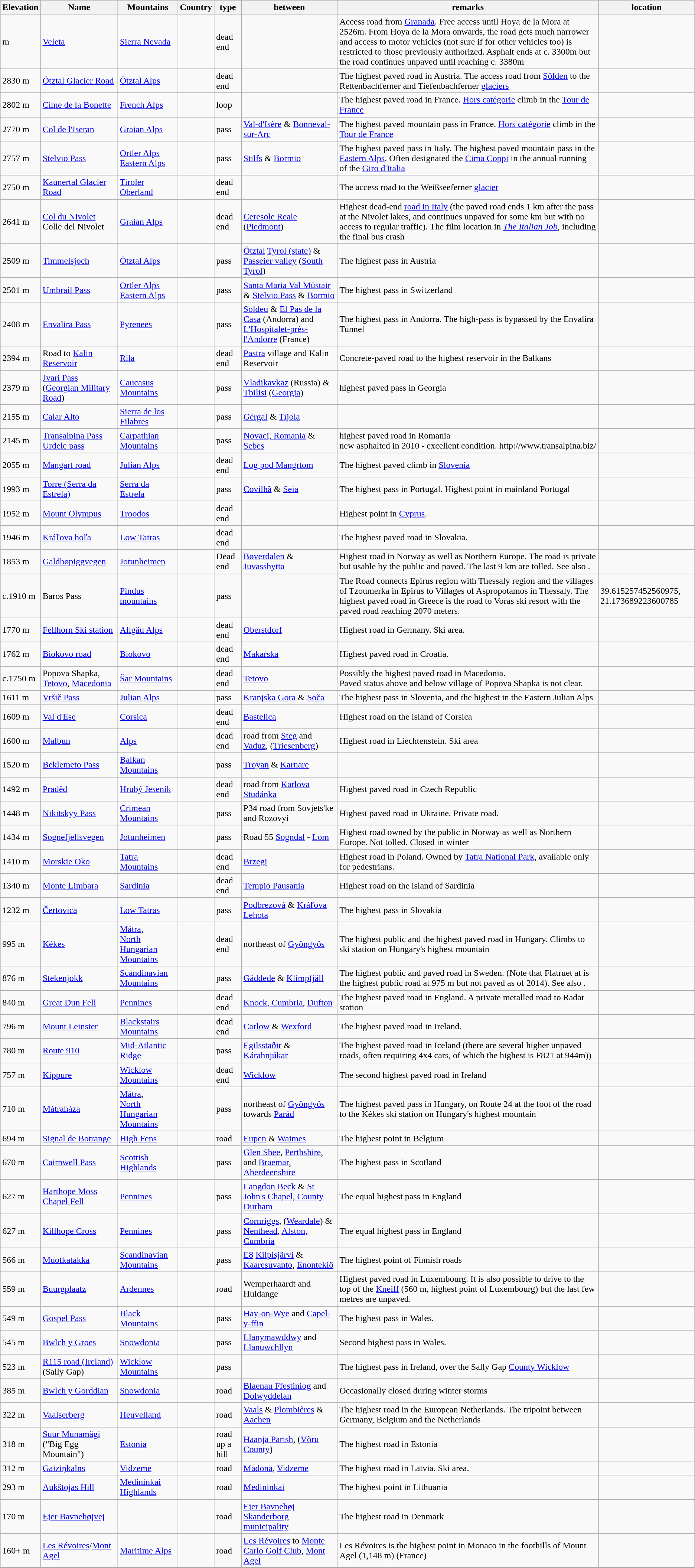<table class="wikitable sortable">
<tr>
<th>Elevation</th>
<th>Name</th>
<th>Mountains</th>
<th>Country</th>
<th>type</th>
<th>between</th>
<th>remarks</th>
<th>location</th>
</tr>
<tr>
<td> m</td>
<td><a href='#'>Veleta</a></td>
<td><a href='#'>Sierra Nevada</a></td>
<td></td>
<td>dead end</td>
<td></td>
<td>Access road from <a href='#'>Granada</a>. Free access until Hoya de la Mora at 2526m. From Hoya de la Mora onwards, the road gets much narrower and access to motor vehicles (not sure if for other vehicles too) is restricted to those previously authorized. Asphalt ends at c. 3300m but the road continues unpaved until reaching c. 3380m</td>
<td></td>
</tr>
<tr>
<td>2830 m</td>
<td><a href='#'>Ötztal Glacier Road</a></td>
<td><a href='#'>Ötztal Alps</a></td>
<td></td>
<td>dead end</td>
<td></td>
<td>The highest paved road in Austria. The access road from <a href='#'>Sölden</a> to the Rettenbachferner and Tiefenbachferner <a href='#'>glaciers</a></td>
<td></td>
</tr>
<tr>
<td>2802 m</td>
<td><a href='#'>Cime de la Bonette</a></td>
<td><a href='#'>French Alps</a></td>
<td></td>
<td>loop</td>
<td></td>
<td>The highest paved road in France. <a href='#'>Hors catégorie</a> climb in the <a href='#'>Tour de France</a></td>
<td></td>
</tr>
<tr>
<td>2770 m</td>
<td><a href='#'>Col de l'Iseran</a></td>
<td><a href='#'>Graian Alps</a></td>
<td></td>
<td>pass</td>
<td><a href='#'>Val-d'Isère</a> & <a href='#'>Bonneval-sur-Arc</a></td>
<td>The highest paved mountain pass in France. <a href='#'>Hors catégorie</a> climb in the <a href='#'>Tour de France</a></td>
<td></td>
</tr>
<tr>
<td>2757 m</td>
<td><a href='#'>Stelvio Pass</a></td>
<td><a href='#'>Ortler Alps</a><br><a href='#'>Eastern Alps</a></td>
<td></td>
<td>pass</td>
<td><a href='#'>Stilfs</a> & <a href='#'>Bormio</a></td>
<td>The highest paved pass in Italy. The highest paved mountain pass in the <a href='#'>Eastern Alps</a>. Often designated the <a href='#'>Cima Coppi</a> in the annual running of the <a href='#'>Giro d'Italia</a></td>
<td></td>
</tr>
<tr>
<td>2750 m</td>
<td><a href='#'>Kaunertal Glacier Road</a></td>
<td><a href='#'>Tiroler Oberland</a></td>
<td></td>
<td>dead end</td>
<td></td>
<td>The access road to the Weißseeferner <a href='#'>glacier</a></td>
<td></td>
</tr>
<tr>
<td>2641 m</td>
<td><a href='#'>Col du Nivolet</a><br>Colle del Nivolet</td>
<td><a href='#'>Graian Alps</a></td>
<td></td>
<td>dead end</td>
<td><a href='#'>Ceresole Reale</a> (<a href='#'>Piedmont</a>)</td>
<td>Highest dead-end <a href='#'>road in Italy</a> (the paved road ends 1 km after the pass at the Nivolet lakes, and continues unpaved for some km but with no access to regular traffic). The film location in <em><a href='#'>The Italian Job</a></em>, including the final bus crash</td>
<td></td>
</tr>
<tr>
<td>2509 m</td>
<td><a href='#'>Timmelsjoch</a></td>
<td><a href='#'>Ötztal Alps</a></td>
<td><br></td>
<td>pass</td>
<td><a href='#'>Ötztal</a> <a href='#'>Tyrol (state)</a> & <a href='#'>Passeier valley</a> (<a href='#'>South Tyrol</a>)</td>
<td>The highest pass in Austria</td>
<td></td>
</tr>
<tr>
<td>2501 m</td>
<td><a href='#'>Umbrail Pass</a></td>
<td><a href='#'>Ortler Alps</a><br><a href='#'>Eastern Alps</a></td>
<td><br></td>
<td>pass</td>
<td><a href='#'>Santa Maria Val Müstair</a> & <a href='#'>Stelvio Pass</a> & <a href='#'>Bormio</a></td>
<td>The highest pass in Switzerland</td>
<td></td>
</tr>
<tr>
<td>2408 m</td>
<td><a href='#'>Envalira Pass</a></td>
<td><a href='#'>Pyrenees</a></td>
<td></td>
<td>pass</td>
<td><a href='#'>Soldeu</a> & <a href='#'>El Pas de la Casa</a> (Andorra) and <a href='#'>L'Hospitalet-près-l'Andorre</a> (France)</td>
<td>The highest pass in Andorra. The high-pass is bypassed by the Envalira Tunnel</td>
<td></td>
</tr>
<tr>
<td>2394 m</td>
<td>Road to <a href='#'>Kalin Reservoir</a></td>
<td><a href='#'>Rila</a></td>
<td></td>
<td>dead end</td>
<td><a href='#'>Pastra</a> village and Kalin Reservoir</td>
<td>Concrete-paved road to the highest reservoir in the Balkans</td>
<td></td>
</tr>
<tr>
<td>2379 m</td>
<td><a href='#'>Jvari Pass</a><br>(<a href='#'>Georgian Military Road</a>)</td>
<td><a href='#'>Caucasus Mountains</a></td>
<td></td>
<td>pass</td>
<td><a href='#'>Vladikavkaz</a> (Russia) & <a href='#'>Tbilisi</a> (<a href='#'>Georgia</a>)</td>
<td>highest paved pass in Georgia</td>
<td></td>
</tr>
<tr>
<td>2155 m</td>
<td><a href='#'>Calar Alto</a></td>
<td><a href='#'>Sierra de los Filabres</a></td>
<td></td>
<td>pass</td>
<td><a href='#'>Gérgal</a> & <a href='#'>Tíjola</a></td>
<td></td>
<td></td>
</tr>
<tr>
<td>2145 m</td>
<td><a href='#'>Transalpina Pass</a><br><a href='#'>Urdele pass</a></td>
<td><a href='#'>Carpathian Mountains</a></td>
<td></td>
<td>pass</td>
<td><a href='#'>Novaci, Romania</a> & <a href='#'>Sebes</a></td>
<td>highest paved road in Romania <br> new asphalted in 2010 - excellent condition. http://www.transalpina.biz/</td>
<td></td>
</tr>
<tr | c.1800 m || >
</tr>
<tr>
<td>2055 m</td>
<td><a href='#'>Mangart road</a></td>
<td><a href='#'>Julian Alps</a></td>
<td></td>
<td>dead end</td>
<td><a href='#'>Log pod Mangrtom</a></td>
<td>The highest paved climb in <a href='#'>Slovenia</a></td>
<td></td>
</tr>
<tr>
<td>1993 m</td>
<td><a href='#'>Torre (Serra da Estrela)</a></td>
<td><a href='#'>Serra da Estrela</a></td>
<td></td>
<td>pass</td>
<td><a href='#'>Covilhã</a> & <a href='#'>Seia</a></td>
<td>The highest pass in Portugal. Highest point in mainland Portugal</td>
<td></td>
</tr>
<tr>
<td>1952 m</td>
<td><a href='#'>Mount Olympus</a></td>
<td><a href='#'>Troodos</a></td>
<td></td>
<td>dead end</td>
<td></td>
<td>Highest point in <a href='#'>Cyprus</a>.</td>
<td></td>
</tr>
<tr>
<td>1946 m</td>
<td><a href='#'>Kráľova hoľa</a></td>
<td><a href='#'>Low Tatras</a></td>
<td></td>
<td>dead end</td>
<td></td>
<td>The highest paved road in Slovakia.</td>
<td></td>
</tr>
<tr>
<td>1853 m</td>
<td><a href='#'>Galdhøpiggvegen</a></td>
<td><a href='#'>Jotunheimen</a></td>
<td></td>
<td>Dead end</td>
<td><a href='#'>Bøverdalen</a> & <a href='#'>Juvasshytta</a></td>
<td>Highest road in Norway as well as Northern Europe. The road is private but usable by the public and paved. The last 9 km are tolled. See also .</td>
<td></td>
</tr>
<tr>
<td>c.1910 m</td>
<td>Baros Pass</td>
<td><a href='#'>Pindus mountains</a></td>
<td></td>
<td>pass</td>
<td></td>
<td> The Road connects Epirus region with Thessaly region and the villages of Tzoumerka in Epirus  to Villages of Aspropotamos in Thessaly.  The highest paved road in Greece is the road to Voras ski resort with the paved road reaching 2070 meters.</td>
<td>39.615257452560975, 21.173689223600785</td>
</tr>
<tr>
<td>1770 m</td>
<td><a href='#'>Fellhorn Ski station</a></td>
<td><a href='#'>Allgäu Alps</a></td>
<td></td>
<td>dead end</td>
<td><a href='#'>Oberstdorf</a></td>
<td> Highest road in Germany. Ski area.</td>
<td></td>
</tr>
<tr>
<td>1762 m</td>
<td><a href='#'>Biokovo road</a></td>
<td><a href='#'>Biokovo</a></td>
<td></td>
<td>dead end</td>
<td><a href='#'>Makarska</a></td>
<td>Highest paved road in Croatia.</td>
<td></td>
</tr>
<tr>
<td>c.1750 m</td>
<td>Popova Shapka, <a href='#'>Tetovo</a>, <a href='#'>Macedonia</a></td>
<td><a href='#'>Šar Mountains</a></td>
<td></td>
<td>dead end</td>
<td><a href='#'>Tetovo</a></td>
<td> Possibly the highest paved road in Macedonia.<br> Paved status above and below village of Popova Shapka is not clear.</td>
<td></td>
</tr>
<tr>
<td>1611 m</td>
<td><a href='#'>Vršič Pass</a></td>
<td><a href='#'>Julian Alps</a></td>
<td></td>
<td>pass</td>
<td><a href='#'>Kranjska Gora</a> & <a href='#'>Soča</a></td>
<td>The highest pass in Slovenia, and the highest in the Eastern Julian Alps</td>
<td></td>
</tr>
<tr>
<td>1609 m</td>
<td><a href='#'>Val d'Ese</a></td>
<td><a href='#'>Corsica</a></td>
<td></td>
<td>dead end</td>
<td><a href='#'>Bastelica</a></td>
<td>Highest road on the island of Corsica</td>
<td></td>
</tr>
<tr>
<td>1600 m</td>
<td><a href='#'>Malbun</a></td>
<td><a href='#'>Alps</a></td>
<td></td>
<td>dead end</td>
<td>road from <a href='#'>Steg</a> and <a href='#'>Vaduz</a>, (<a href='#'>Triesenberg</a>)</td>
<td>Highest road in Liechtenstein. Ski area</td>
<td></td>
</tr>
<tr>
<td>1520 m</td>
<td><a href='#'>Beklemeto Pass</a></td>
<td><a href='#'>Balkan Mountains</a></td>
<td></td>
<td>pass</td>
<td><a href='#'>Troyan</a> & <a href='#'>Karnare</a></td>
<td></td>
<td></td>
</tr>
<tr>
<td>1492 m</td>
<td><a href='#'>Praděd</a></td>
<td><a href='#'>Hrubý Jeseník</a></td>
<td></td>
<td>dead end</td>
<td>road from <a href='#'>Karlova Studánka</a></td>
<td>Highest paved road in Czech Republic</td>
<td></td>
</tr>
<tr>
<td>1448 m</td>
<td><a href='#'>Nikitskyy Pass</a></td>
<td><a href='#'>Crimean Mountains</a></td>
<td></td>
<td>pass</td>
<td>P34 road from Sovjets'ke and Rozovyi</td>
<td>Highest paved road in Ukraine. Private road.</td>
<td></td>
</tr>
<tr>
<td>1434 m</td>
<td><a href='#'>Sognefjellsvegen</a></td>
<td><a href='#'>Jotunheimen</a></td>
<td></td>
<td>pass</td>
<td>Road 55 <a href='#'>Sogndal</a> - <a href='#'>Lom</a></td>
<td>Highest road owned by the public in Norway as well as Northern Europe. Not tolled. Closed in winter</td>
<td></td>
</tr>
<tr>
<td>1410 m</td>
<td><a href='#'>Morskie Oko</a></td>
<td><a href='#'>Tatra Mountains</a></td>
<td></td>
<td>dead end</td>
<td><a href='#'>Brzegi</a></td>
<td>Highest road in Poland. Owned by <a href='#'>Tatra National Park</a>, available only for pedestrians.</td>
<td></td>
</tr>
<tr>
<td>1340 m</td>
<td><a href='#'>Monte Limbara</a></td>
<td><a href='#'>Sardinia</a></td>
<td></td>
<td>dead end</td>
<td><a href='#'>Tempio Pausania</a></td>
<td>Highest road on the island of Sardinia</td>
<td></td>
</tr>
<tr>
<td>1232 m</td>
<td><a href='#'>Čertovica</a></td>
<td><a href='#'>Low Tatras</a></td>
<td></td>
<td>pass</td>
<td><a href='#'>Podbrezová</a> & <a href='#'>Kráľova Lehota</a></td>
<td>The highest pass in Slovakia</td>
<td></td>
</tr>
<tr>
<td>995 m</td>
<td><a href='#'>Kékes</a></td>
<td><a href='#'>Mátra</a>,<br><a href='#'>North Hungarian Mountains</a></td>
<td></td>
<td>dead end</td>
<td>northeast of <a href='#'>Gyöngyös</a></td>
<td>The highest public and the highest paved road in Hungary. Climbs to ski station on Hungary's highest mountain</td>
<td></td>
</tr>
<tr>
<td>876 m</td>
<td><a href='#'>Stekenjokk</a></td>
<td><a href='#'>Scandinavian Mountains</a></td>
<td></td>
<td>pass</td>
<td><a href='#'>Gäddede</a> & <a href='#'>Klimpfjäll</a></td>
<td>The highest public and paved road in Sweden. (Note that Flatruet at  is the highest public road at 975 m but not paved as of 2014). See also .</td>
<td></td>
</tr>
<tr>
<td>840 m</td>
<td><a href='#'>Great Dun Fell</a></td>
<td><a href='#'>Pennines</a></td>
<td></td>
<td>dead end</td>
<td><a href='#'>Knock, Cumbria</a>, <a href='#'>Dufton</a></td>
<td>The highest paved road in England. A private metalled road to Radar station</td>
<td></td>
</tr>
<tr>
<td>796 m</td>
<td><a href='#'>Mount Leinster</a></td>
<td><a href='#'>Blackstairs Mountains</a></td>
<td></td>
<td>dead end</td>
<td><a href='#'>Carlow</a> & <a href='#'>Wexford</a></td>
<td>The highest paved road in Ireland.</td>
<td></td>
</tr>
<tr>
<td>780 m</td>
<td><a href='#'>Route 910</a></td>
<td><a href='#'>Mid-Atlantic Ridge</a></td>
<td></td>
<td>pass</td>
<td><a href='#'>Egilsstaðir</a> & <a href='#'>Kárahnjúkar</a></td>
<td>The highest paved road in Iceland (there are several higher unpaved roads, often requiring 4x4 cars, of which the highest is F821 at 944m))</td>
<td></td>
</tr>
<tr>
<td>757 m</td>
<td><a href='#'>Kippure</a></td>
<td><a href='#'>Wicklow Mountains</a></td>
<td></td>
<td>dead end</td>
<td><a href='#'>Wicklow</a></td>
<td>The second highest paved road in Ireland</td>
<td></td>
</tr>
<tr>
<td>710 m</td>
<td><a href='#'>Mátraháza</a></td>
<td><a href='#'>Mátra</a>,<br><a href='#'>North Hungarian Mountains</a></td>
<td></td>
<td>pass</td>
<td>northeast of <a href='#'>Gyöngyös</a> towards <a href='#'>Parád</a></td>
<td>The highest paved pass in Hungary, on Route 24 at the foot of the road to the Kékes ski station on Hungary's highest mountain</td>
<td></td>
</tr>
<tr>
<td>694 m</td>
<td><a href='#'>Signal de Botrange</a></td>
<td><a href='#'>High Fens</a></td>
<td></td>
<td>road</td>
<td><a href='#'>Eupen</a> & <a href='#'>Waimes</a></td>
<td>The highest point in Belgium</td>
<td></td>
</tr>
<tr>
<td>670 m</td>
<td><a href='#'>Cairnwell Pass</a></td>
<td><a href='#'>Scottish Highlands</a></td>
<td></td>
<td>pass</td>
<td><a href='#'>Glen Shee</a>, <a href='#'>Perthshire</a>, and <a href='#'>Braemar</a>, <a href='#'>Aberdeenshire</a></td>
<td>The highest pass in Scotland</td>
<td></td>
</tr>
<tr>
<td>627 m</td>
<td><a href='#'>Harthope Moss</a><br><a href='#'>Chapel Fell</a></td>
<td><a href='#'>Pennines</a></td>
<td></td>
<td>pass</td>
<td><a href='#'>Langdon Beck</a> & <a href='#'>St John's Chapel, County Durham</a></td>
<td>The equal highest pass in England</td>
<td></td>
</tr>
<tr>
<td>627 m</td>
<td><a href='#'>Killhope Cross</a></td>
<td><a href='#'>Pennines</a></td>
<td></td>
<td>pass</td>
<td><a href='#'>Cornriggs</a>, (<a href='#'>Weardale</a>) & <a href='#'>Nenthead</a>, <a href='#'>Alston, Cumbria</a></td>
<td>The equal highest pass in England</td>
<td></td>
</tr>
<tr>
<td>566 m</td>
<td><a href='#'>Muotkatakka</a></td>
<td><a href='#'>Scandinavian Mountains</a></td>
<td></td>
<td>pass</td>
<td><a href='#'>E8</a> <a href='#'>Kilpisjärvi</a> & <a href='#'>Kaaresuvanto</a>, <a href='#'>Enontekiö</a></td>
<td>The highest point of Finnish roads</td>
<td></td>
</tr>
<tr>
<td>559 m</td>
<td><a href='#'>Buurgplaatz</a></td>
<td><a href='#'>Ardennes</a></td>
<td></td>
<td>road</td>
<td>Wemperhaardt and Huldange</td>
<td>Highest paved road in Luxembourg. It is also possible to drive to the top of the <a href='#'>Kneiff</a> (560 m, highest point of Luxembourg) but the last few metres are unpaved.</td>
<td></td>
</tr>
<tr>
<td>549 m</td>
<td><a href='#'>Gospel Pass</a></td>
<td><a href='#'>Black Mountains</a></td>
<td></td>
<td>pass</td>
<td><a href='#'>Hay-on-Wye</a> and <a href='#'>Capel-y-ffin</a></td>
<td>The highest pass in Wales.</td>
<td></td>
</tr>
<tr>
<td>545 m</td>
<td><a href='#'>Bwlch y Groes</a></td>
<td><a href='#'>Snowdonia</a></td>
<td></td>
<td>pass</td>
<td><a href='#'>Llanymawddwy</a> and <a href='#'>Llanuwchllyn</a></td>
<td>Second highest pass in Wales.</td>
<td></td>
</tr>
<tr>
<td>523 m</td>
<td><a href='#'>R115 road (Ireland)</a> (Sally Gap)</td>
<td><a href='#'>Wicklow Mountains</a></td>
<td></td>
<td>pass</td>
<td></td>
<td>The highest pass in Ireland, over the Sally Gap <a href='#'>County Wicklow</a></td>
<td></td>
</tr>
<tr>
<td>385 m</td>
<td><a href='#'>Bwlch y Gorddian</a></td>
<td><a href='#'>Snowdonia</a></td>
<td></td>
<td>road</td>
<td><a href='#'>Blaenau Ffestiniog</a> and <a href='#'>Dolwyddelan</a></td>
<td>Occasionally closed during winter storms</td>
<td></td>
</tr>
<tr>
<td>322 m</td>
<td><a href='#'>Vaalserberg</a></td>
<td><a href='#'>Heuvelland</a></td>
<td></td>
<td>road</td>
<td><a href='#'>Vaals</a> & <a href='#'>Plombières</a> & <a href='#'>Aachen</a></td>
<td>The highest road in the European Netherlands. The tripoint between Germany, Belgium and the Netherlands</td>
<td></td>
</tr>
<tr>
<td>318 m</td>
<td><a href='#'>Suur Munamägi</a><br>("Big Egg Mountain")</td>
<td><a href='#'>Estonia</a></td>
<td></td>
<td>road up a hill</td>
<td><a href='#'>Haanja Parish</a>, (<a href='#'>Võru County</a>)</td>
<td>The highest road in Estonia</td>
<td></td>
</tr>
<tr>
<td>312 m</td>
<td><a href='#'>Gaiziņkalns</a></td>
<td><a href='#'>Vidzeme</a></td>
<td></td>
<td>road</td>
<td><a href='#'>Madona</a>, <a href='#'>Vidzeme</a></td>
<td>The highest road in Latvia. Ski area.</td>
<td></td>
</tr>
<tr>
<td>293 m</td>
<td><a href='#'>Aukštojas Hill</a></td>
<td><a href='#'>Medininkai Highlands</a></td>
<td></td>
<td>road</td>
<td><a href='#'>Medininkai</a></td>
<td>The highest point in Lithuania</td>
<td></td>
</tr>
<tr>
<td>170 m</td>
<td><a href='#'>Ejer Bavnehøjvej</a></td>
<td></td>
<td></td>
<td>road</td>
<td><a href='#'>Ejer Bavnehøj</a><br><a href='#'>Skanderborg municipality</a></td>
<td>The highest road in Denmark</td>
<td></td>
</tr>
<tr>
<td>160+ m</td>
<td><a href='#'>Les Révoires</a>/<a href='#'>Mont Agel</a></td>
<td><a href='#'>Maritime Alps</a></td>
<td><br></td>
<td>road</td>
<td><a href='#'>Les Révoires</a> to <a href='#'>Monte Carlo Golf Club</a>, <a href='#'>Mont Agel</a></td>
<td>Les Révoires is the highest point in Monaco in the foothills of Mount Agel (1,148 m) (France)</td>
<td></td>
</tr>
<tr>
</tr>
</table>
